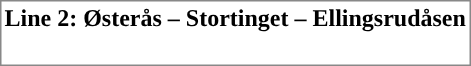<table cellspacing=1 style="border:1px solid #888888;">
<tr>
<th align=center style="background:#">Line 2: Østerås – Stortinget – Ellingsrudåsen</th>
</tr>
<tr>
<td align="center" style="font-size: 90%;" colspan="2"><br></td>
</tr>
</table>
